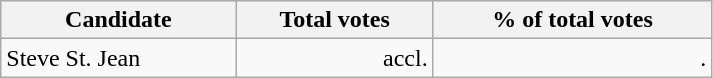<table style="width:475px;" class="wikitable">
<tr bgcolor="#EEEEEE">
<th align="left">Candidate</th>
<th align="right">Total votes</th>
<th align="right">% of total votes</th>
</tr>
<tr>
<td align="left">Steve St. Jean</td>
<td align="right">accl.</td>
<td align="right">.</td>
</tr>
</table>
